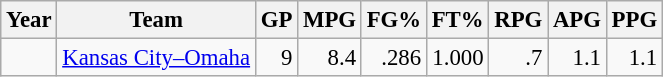<table class="wikitable sortable" style="font-size:95%; text-align:right;">
<tr>
<th>Year</th>
<th>Team</th>
<th>GP</th>
<th>MPG</th>
<th>FG%</th>
<th>FT%</th>
<th>RPG</th>
<th>APG</th>
<th>PPG</th>
</tr>
<tr>
<td style="text-align:left;"></td>
<td style="text-align:left;"><a href='#'>Kansas City–Omaha</a></td>
<td>9</td>
<td>8.4</td>
<td>.286</td>
<td>1.000</td>
<td>.7</td>
<td>1.1</td>
<td>1.1</td>
</tr>
</table>
